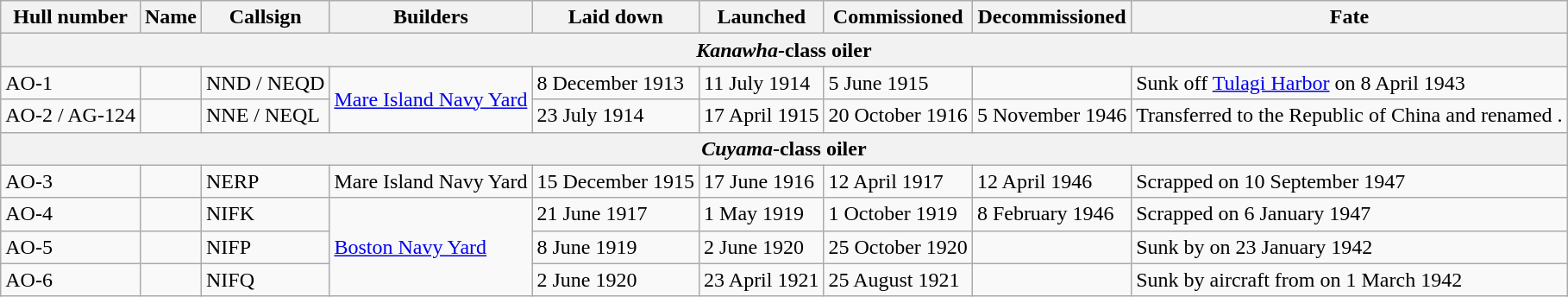<table class="wikitable">
<tr>
<th>Hull number</th>
<th>Name</th>
<th>Callsign</th>
<th>Builders</th>
<th>Laid down</th>
<th>Launched</th>
<th>Commissioned</th>
<th>Decommissioned</th>
<th>Fate</th>
</tr>
<tr>
<th colspan="9"><em>Kanawha</em>-class oiler</th>
</tr>
<tr>
<td>AO-1</td>
<td></td>
<td>NND / NEQD</td>
<td rowspan="2"><a href='#'>Mare Island Navy Yard</a></td>
<td>8 December 1913</td>
<td>11 July 1914</td>
<td>5 June 1915</td>
<td></td>
<td>Sunk off <a href='#'>Tulagi Harbor</a> on 8 April 1943</td>
</tr>
<tr>
<td>AO-2 / AG-124</td>
<td></td>
<td>NNE / NEQL</td>
<td>23 July 1914</td>
<td>17 April 1915</td>
<td>20 October 1916</td>
<td>5 November 1946</td>
<td>Transferred to the Republic of China and renamed .</td>
</tr>
<tr>
<th colspan="9"><em>Cuyama</em>-class oiler</th>
</tr>
<tr>
<td>AO-3</td>
<td></td>
<td>NERP</td>
<td>Mare Island Navy Yard</td>
<td>15 December 1915</td>
<td>17 June 1916</td>
<td>12 April 1917</td>
<td>12 April 1946</td>
<td>Scrapped on 10 September 1947</td>
</tr>
<tr>
<td>AO-4</td>
<td></td>
<td>NIFK</td>
<td rowspan="3"><a href='#'>Boston Navy Yard</a></td>
<td>21 June 1917</td>
<td>1 May 1919</td>
<td>1 October 1919</td>
<td>8 February 1946</td>
<td>Scrapped on 6 January 1947</td>
</tr>
<tr>
<td>AO-5</td>
<td></td>
<td>NIFP</td>
<td>8 June 1919</td>
<td>2 June 1920</td>
<td>25 October 1920</td>
<td></td>
<td>Sunk by  on 23 January 1942</td>
</tr>
<tr>
<td>AO-6</td>
<td></td>
<td>NIFQ</td>
<td>2 June 1920</td>
<td>23 April 1921</td>
<td>25 August 1921</td>
<td></td>
<td>Sunk by aircraft from  on 1 March 1942</td>
</tr>
</table>
